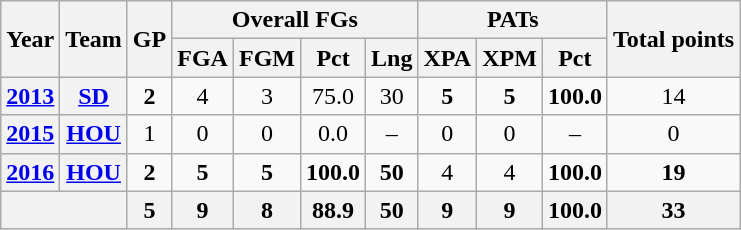<table class="wikitable" style="text-align:center">
<tr>
<th rowspan="2">Year</th>
<th rowspan="2">Team</th>
<th rowspan="2">GP</th>
<th colspan="4">Overall FGs</th>
<th colspan="3">PATs</th>
<th rowspan="2">Total points</th>
</tr>
<tr>
<th>FGA</th>
<th>FGM</th>
<th>Pct</th>
<th>Lng</th>
<th>XPA</th>
<th>XPM</th>
<th>Pct</th>
</tr>
<tr>
<th><a href='#'>2013</a></th>
<th><a href='#'>SD</a></th>
<td><strong>2</strong></td>
<td>4</td>
<td>3</td>
<td>75.0</td>
<td>30</td>
<td><strong>5</strong></td>
<td><strong>5</strong></td>
<td><strong>100.0</strong></td>
<td>14</td>
</tr>
<tr>
<th><a href='#'>2015</a></th>
<th><a href='#'>HOU</a></th>
<td>1</td>
<td>0</td>
<td>0</td>
<td>0.0</td>
<td>–</td>
<td>0</td>
<td>0</td>
<td>–</td>
<td>0</td>
</tr>
<tr>
<th><a href='#'>2016</a></th>
<th><a href='#'>HOU</a></th>
<td><strong>2</strong></td>
<td><strong>5</strong></td>
<td><strong>5</strong></td>
<td><strong>100.0</strong></td>
<td><strong>50</strong></td>
<td>4</td>
<td>4</td>
<td><strong>100.0</strong></td>
<td><strong>19</strong></td>
</tr>
<tr>
<th colspan="2"></th>
<th>5</th>
<th>9</th>
<th>8</th>
<th>88.9</th>
<th>50</th>
<th>9</th>
<th>9</th>
<th>100.0</th>
<th>33</th>
</tr>
</table>
